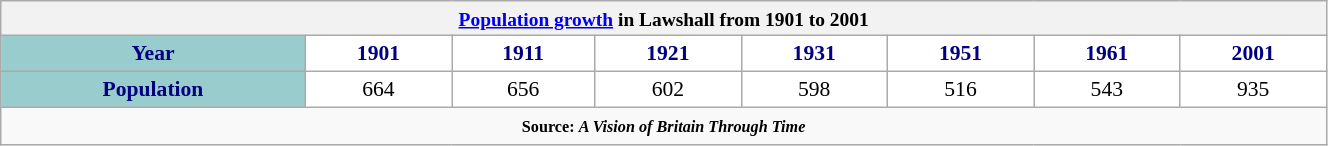<table class="wikitable" style="font-size:90%;width:70%;border:0px;text-align:center;line-height:120%;">
<tr>
<th colspan="11" style="text-align:center;font-size:90%;"><a href='#'>Population growth</a> in Lawshall from 1901 to 2001</th>
</tr>
<tr>
<th style="background: #99CCCC; color: #000080" height="17">Year</th>
<th style="background: #FFFFFF; color:#000080;">1901</th>
<th style="background: #FFFFFF; color:#000080;">1911</th>
<th style="background: #FFFFFF; color:#000080;">1921</th>
<th style="background: #FFFFFF; color:#000080;">1931</th>
<th style="background: #FFFFFF; color:#000080;">1951</th>
<th style="background: #FFFFFF; color:#000080;">1961</th>
<th style="background: #FFFFFF; color:#000080;">2001</th>
</tr>
<tr Align="center">
<th style="background: #99CCCC; color: #000080" height="17">Population</th>
<td style="background: #FFFFFF; color: black;">664</td>
<td style="background: #FFFFFF; color: black;">656</td>
<td style="background: #FFFFFF; color: black;">602</td>
<td style="background: #FFFFFF; color: black;">598</td>
<td style="background: #FFFFFF; color: black;">516</td>
<td style="background: #FFFFFF; color: black;">543</td>
<td style="background: #FFFFFF; color: black;">935</td>
</tr>
<tr>
<td colspan="11" style="text-align:center;font-size:90%;"><small><strong>Source: <em>A Vision of Britain Through Time<strong><em></small></td>
</tr>
</table>
